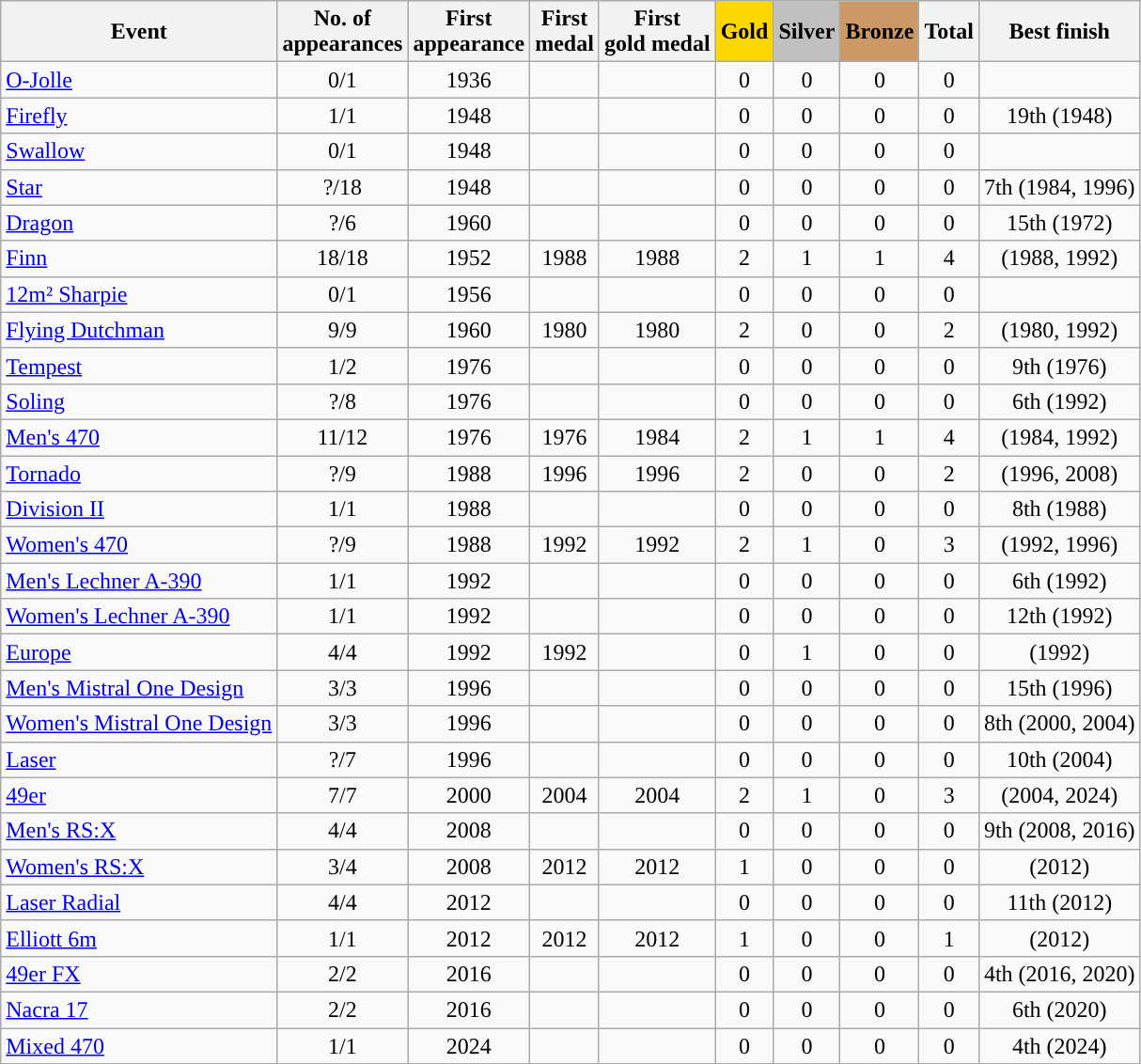<table class="wikitable sortable" style="text-align:center">
<tr>
<th>Event</th>
<th>No. of<br>appearances</th>
<th>First<br>appearance</th>
<th>First<br>medal</th>
<th>First<br>gold medal</th>
<th style="background-color:gold;">Gold</th>
<th style="background-color:silver;">Silver</th>
<th style="background-color:#c96;">Bronze</th>
<th>Total</th>
<th>Best finish</th>
</tr>
<tr>
<td align=left><a href='#'>O-Jolle</a></td>
<td>0/1</td>
<td>1936</td>
<td></td>
<td></td>
<td>0</td>
<td>0</td>
<td>0</td>
<td>0</td>
<td></td>
</tr>
<tr>
<td align=left><a href='#'>Firefly</a></td>
<td>1/1</td>
<td>1948</td>
<td></td>
<td></td>
<td>0</td>
<td>0</td>
<td>0</td>
<td>0</td>
<td>19th (1948)</td>
</tr>
<tr>
<td align=left><a href='#'>Swallow</a></td>
<td>0/1</td>
<td>1948</td>
<td></td>
<td></td>
<td>0</td>
<td>0</td>
<td>0</td>
<td>0</td>
<td></td>
</tr>
<tr>
<td align=left><a href='#'>Star</a></td>
<td>?/18</td>
<td>1948</td>
<td></td>
<td></td>
<td>0</td>
<td>0</td>
<td>0</td>
<td>0</td>
<td>7th (1984, 1996)</td>
</tr>
<tr>
<td align=left><a href='#'>Dragon</a></td>
<td>?/6</td>
<td>1960</td>
<td></td>
<td></td>
<td>0</td>
<td>0</td>
<td>0</td>
<td>0</td>
<td>15th (1972)</td>
</tr>
<tr>
<td align=left><a href='#'>Finn</a></td>
<td>18/18</td>
<td>1952</td>
<td>1988</td>
<td>1988</td>
<td>2</td>
<td>1</td>
<td>1</td>
<td>4</td>
<td> (1988, 1992)</td>
</tr>
<tr>
<td align=left><a href='#'>12m² Sharpie</a></td>
<td>0/1</td>
<td>1956</td>
<td></td>
<td></td>
<td>0</td>
<td>0</td>
<td>0</td>
<td>0</td>
<td></td>
</tr>
<tr>
<td align=left><a href='#'>Flying Dutchman</a></td>
<td>9/9</td>
<td>1960</td>
<td>1980</td>
<td>1980</td>
<td>2</td>
<td>0</td>
<td>0</td>
<td>2</td>
<td> (1980, 1992)</td>
</tr>
<tr>
<td align=left><a href='#'>Tempest</a></td>
<td>1/2</td>
<td>1976</td>
<td></td>
<td></td>
<td>0</td>
<td>0</td>
<td>0</td>
<td>0</td>
<td>9th (1976)</td>
</tr>
<tr>
<td align=left><a href='#'>Soling</a></td>
<td>?/8</td>
<td>1976</td>
<td></td>
<td></td>
<td>0</td>
<td>0</td>
<td>0</td>
<td>0</td>
<td>6th (1992)</td>
</tr>
<tr>
<td align=left><a href='#'>Men's 470</a></td>
<td>11/12</td>
<td>1976</td>
<td>1976</td>
<td>1984</td>
<td>2</td>
<td>1</td>
<td>1</td>
<td>4</td>
<td> (1984, 1992)</td>
</tr>
<tr>
<td align=left><a href='#'>Tornado</a></td>
<td>?/9</td>
<td>1988</td>
<td>1996</td>
<td>1996</td>
<td>2</td>
<td>0</td>
<td>0</td>
<td>2</td>
<td> (1996, 2008)</td>
</tr>
<tr>
<td align=left><a href='#'>Division II</a></td>
<td>1/1</td>
<td>1988</td>
<td></td>
<td></td>
<td>0</td>
<td>0</td>
<td>0</td>
<td>0</td>
<td>8th (1988)</td>
</tr>
<tr>
<td align=left><a href='#'>Women's 470</a></td>
<td>?/9</td>
<td>1988</td>
<td>1992</td>
<td>1992</td>
<td>2</td>
<td>1</td>
<td>0</td>
<td>3</td>
<td> (1992, 1996)</td>
</tr>
<tr>
<td align=left><a href='#'>Men's Lechner A-390</a></td>
<td>1/1</td>
<td>1992</td>
<td></td>
<td></td>
<td>0</td>
<td>0</td>
<td>0</td>
<td>0</td>
<td>6th (1992)</td>
</tr>
<tr>
<td align=left><a href='#'>Women's Lechner A-390</a></td>
<td>1/1</td>
<td>1992</td>
<td></td>
<td></td>
<td>0</td>
<td>0</td>
<td>0</td>
<td>0</td>
<td>12th (1992)</td>
</tr>
<tr>
<td align=left><a href='#'>Europe</a></td>
<td>4/4</td>
<td>1992</td>
<td>1992</td>
<td></td>
<td>0</td>
<td>1</td>
<td>0</td>
<td>0</td>
<td> (1992)</td>
</tr>
<tr>
<td align=left><a href='#'>Men's Mistral One Design</a></td>
<td>3/3</td>
<td>1996</td>
<td></td>
<td></td>
<td>0</td>
<td>0</td>
<td>0</td>
<td>0</td>
<td>15th (1996)</td>
</tr>
<tr>
<td align=left><a href='#'>Women's Mistral One Design</a></td>
<td>3/3</td>
<td>1996</td>
<td></td>
<td></td>
<td>0</td>
<td>0</td>
<td>0</td>
<td>0</td>
<td>8th (2000, 2004)</td>
</tr>
<tr>
<td align=left><a href='#'>Laser</a></td>
<td>?/7</td>
<td>1996</td>
<td></td>
<td></td>
<td>0</td>
<td>0</td>
<td>0</td>
<td>0</td>
<td>10th (2004)</td>
</tr>
<tr>
<td align=left><a href='#'>49er</a></td>
<td>7/7</td>
<td>2000</td>
<td>2004</td>
<td>2004</td>
<td>2</td>
<td>1</td>
<td>0</td>
<td>3</td>
<td> (2004, 2024)</td>
</tr>
<tr>
<td align=left><a href='#'>Men's RS:X</a></td>
<td>4/4</td>
<td>2008</td>
<td></td>
<td></td>
<td>0</td>
<td>0</td>
<td>0</td>
<td>0</td>
<td>9th (2008, 2016)</td>
</tr>
<tr>
<td align=left><a href='#'>Women's RS:X</a></td>
<td>3/4</td>
<td>2008</td>
<td>2012</td>
<td>2012</td>
<td>1</td>
<td>0</td>
<td>0</td>
<td>0</td>
<td> (2012)</td>
</tr>
<tr>
<td align=left><a href='#'>Laser Radial</a></td>
<td>4/4</td>
<td>2012</td>
<td></td>
<td></td>
<td>0</td>
<td>0</td>
<td>0</td>
<td>0</td>
<td>11th (2012)</td>
</tr>
<tr>
<td align=left><a href='#'>Elliott 6m</a></td>
<td>1/1</td>
<td>2012</td>
<td>2012</td>
<td>2012</td>
<td>1</td>
<td>0</td>
<td>0</td>
<td>1</td>
<td> (2012)</td>
</tr>
<tr>
<td align=left><a href='#'>49er FX</a></td>
<td>2/2</td>
<td>2016</td>
<td></td>
<td></td>
<td>0</td>
<td>0</td>
<td>0</td>
<td>0</td>
<td>4th (2016, 2020)</td>
</tr>
<tr>
<td align=left><a href='#'>Nacra 17</a></td>
<td>2/2</td>
<td>2016</td>
<td></td>
<td></td>
<td>0</td>
<td>0</td>
<td>0</td>
<td>0</td>
<td>6th (2020)</td>
</tr>
<tr>
<td align=left><a href='#'>Mixed 470</a></td>
<td>1/1</td>
<td>2024</td>
<td></td>
<td></td>
<td>0</td>
<td>0</td>
<td>0</td>
<td>0</td>
<td>4th (2024)</td>
</tr>
</table>
